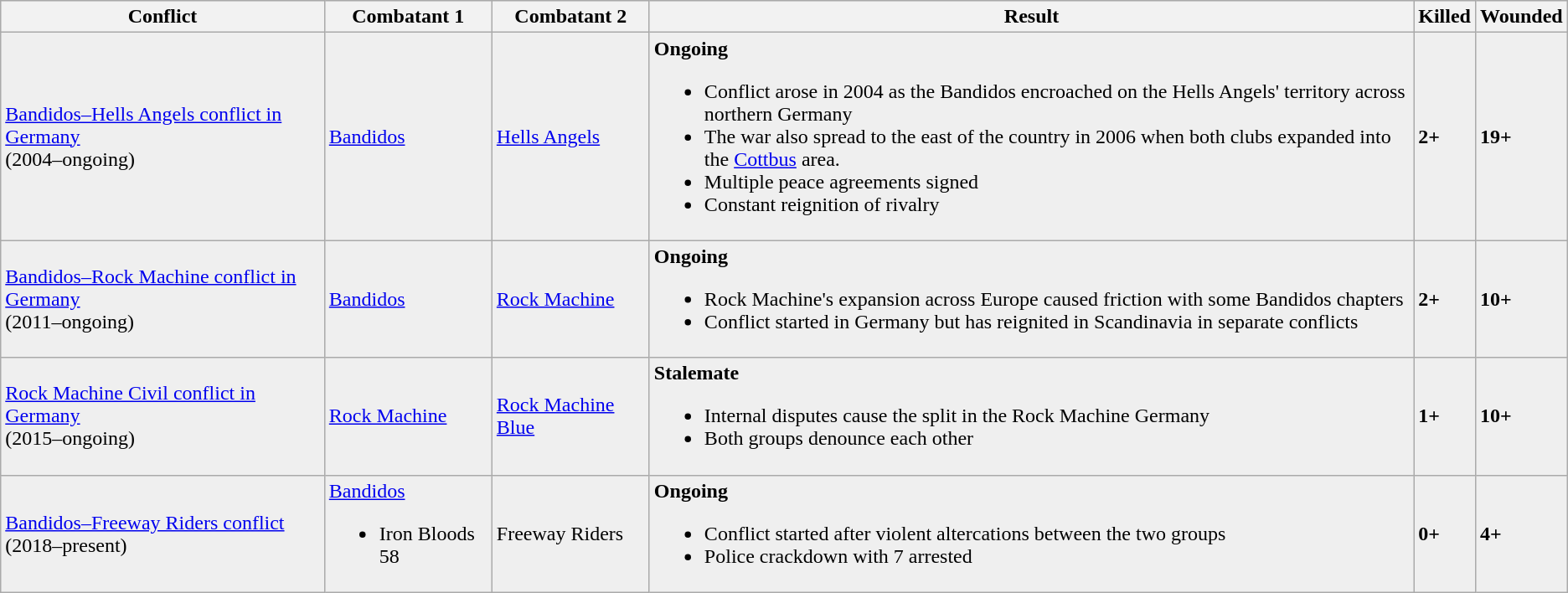<table class="wikitable" style="background:#efefef;">
<tr>
<th>Conflict</th>
<th>Combatant 1</th>
<th>Combatant 2</th>
<th>Result</th>
<th>Killed</th>
<th>Wounded</th>
</tr>
<tr>
<td><a href='#'>Bandidos–Hells Angels conflict in Germany</a><br>(2004–ongoing)</td>
<td><a href='#'>Bandidos</a></td>
<td><a href='#'>Hells Angels</a></td>
<td><strong>Ongoing</strong><br><ul><li>Conflict arose in 2004 as the Bandidos encroached on the Hells Angels' territory across northern Germany</li><li>The war also spread to the east of the country in 2006 when both clubs expanded into the <a href='#'>Cottbus</a> area.</li><li>Multiple peace agreements signed</li><li>Constant reignition of rivalry</li></ul></td>
<td><strong>2+</strong></td>
<td><strong>19+</strong></td>
</tr>
<tr>
<td><a href='#'>Bandidos–Rock Machine conflict in Germany</a><br>(2011–ongoing)</td>
<td><a href='#'>Bandidos</a></td>
<td><a href='#'>Rock Machine</a></td>
<td><strong>Ongoing</strong><br><ul><li>Rock Machine's expansion across Europe caused friction with some Bandidos chapters</li><li>Conflict started in Germany but has reignited in Scandinavia in separate conflicts</li></ul></td>
<td><strong>2+</strong></td>
<td><strong>10+</strong></td>
</tr>
<tr>
<td><a href='#'>Rock Machine Civil conflict in Germany</a><br>(2015–ongoing)</td>
<td><a href='#'>Rock Machine</a></td>
<td><a href='#'>Rock Machine Blue</a></td>
<td><strong>Stalemate</strong><br><ul><li>Internal disputes cause the split in the Rock Machine Germany</li><li>Both groups denounce each other</li></ul></td>
<td><strong>1+</strong></td>
<td><strong>10+</strong></td>
</tr>
<tr>
<td><a href='#'>Bandidos–Freeway Riders conflict</a><br>(2018–present)</td>
<td><a href='#'>Bandidos</a><br><ul><li>Iron Bloods 58</li></ul></td>
<td>Freeway Riders</td>
<td><strong>Ongoing</strong><br><ul><li>Conflict started after violent altercations between the two groups</li><li>Police crackdown with 7 arrested</li></ul></td>
<td><strong>0+</strong></td>
<td><strong>4+</strong></td>
</tr>
</table>
